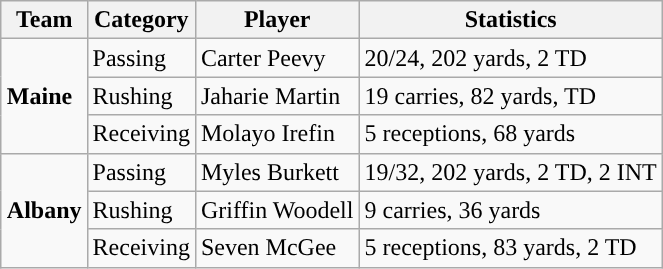<table class="wikitable" style="float: right;">
<tr>
<th>Team</th>
<th>Category</th>
<th>Player</th>
<th>Statistics</th>
</tr>
<tr>
<td rowspan=3><strong>Maine</strong></td>
<td>Passing</td>
<td>Carter Peevy</td>
<td>20/24, 202 yards, 2 TD</td>
</tr>
<tr>
<td>Rushing</td>
<td>Jaharie Martin</td>
<td>19 carries, 82 yards, TD</td>
</tr>
<tr>
<td>Receiving</td>
<td>Molayo Irefin</td>
<td>5 receptions, 68 yards</td>
</tr>
<tr>
<td rowspan=3><strong>Albany</strong></td>
<td>Passing</td>
<td>Myles Burkett</td>
<td>19/32, 202 yards, 2 TD, 2 INT</td>
</tr>
<tr>
<td>Rushing</td>
<td>Griffin Woodell</td>
<td>9 carries, 36 yards</td>
</tr>
<tr>
<td>Receiving</td>
<td>Seven McGee</td>
<td>5 receptions, 83 yards, 2 TD</td>
</tr>
</table>
